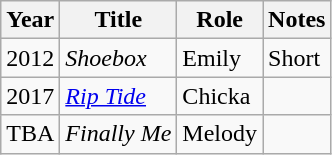<table class="wikitable sortable">
<tr>
<th>Year</th>
<th>Title</th>
<th>Role</th>
<th class="unsortable">Notes</th>
</tr>
<tr>
<td>2012</td>
<td><em>Shoebox</em></td>
<td>Emily</td>
<td>Short</td>
</tr>
<tr>
<td>2017</td>
<td><em><a href='#'>Rip Tide</a></em></td>
<td>Chicka</td>
<td></td>
</tr>
<tr>
<td>TBA</td>
<td><em>Finally Me</em></td>
<td>Melody</td>
<td></td>
</tr>
</table>
